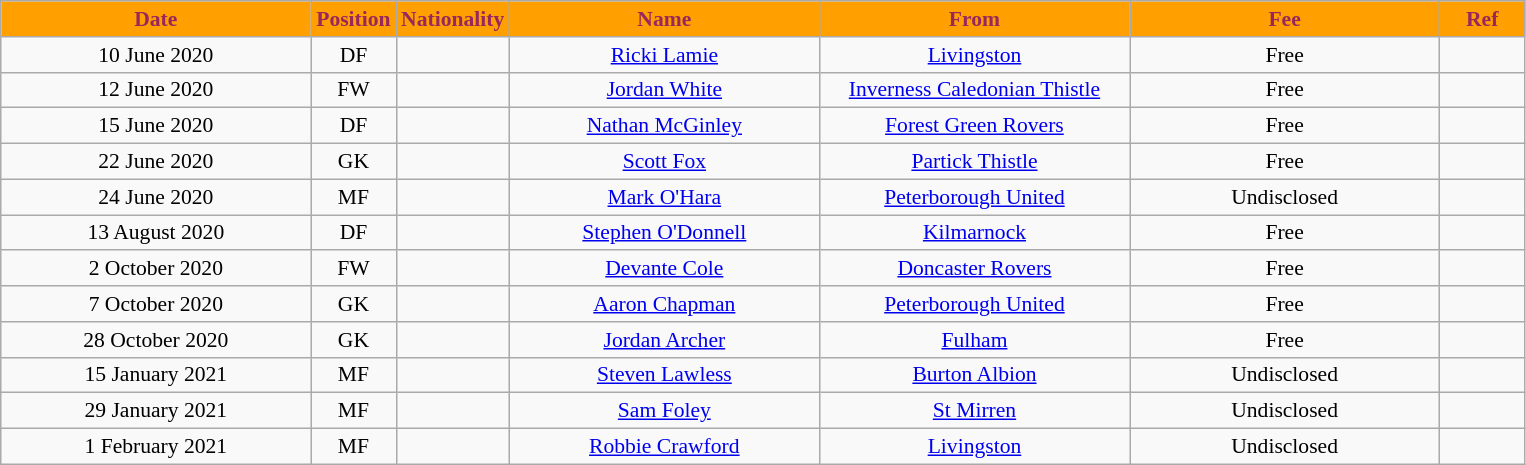<table class="wikitable" style="text-align:center; font-size:90%">
<tr>
<th style="background:#ffa000; color:#98285c; width:200px;">Date</th>
<th style="background:#ffa000; color:#98285c; width:50px;">Position</th>
<th style="background:#ffa000; color:#98285c; width:50px;">Nationality</th>
<th style="background:#ffa000; color:#98285c; width:200px;">Name</th>
<th style="background:#ffa000; color:#98285c; width:200px;">From</th>
<th style="background:#ffa000; color:#98285c; width:200px;">Fee</th>
<th style="background:#ffa000; color:#98285c; width:50px;">Ref</th>
</tr>
<tr>
<td>10 June 2020</td>
<td>DF</td>
<td></td>
<td><a href='#'>Ricki Lamie</a></td>
<td><a href='#'>Livingston</a></td>
<td>Free</td>
<td></td>
</tr>
<tr>
<td>12 June 2020</td>
<td>FW</td>
<td></td>
<td><a href='#'>Jordan White</a></td>
<td><a href='#'>Inverness Caledonian Thistle</a></td>
<td>Free</td>
<td></td>
</tr>
<tr>
<td>15 June 2020</td>
<td>DF</td>
<td></td>
<td><a href='#'>Nathan McGinley</a></td>
<td><a href='#'>Forest Green Rovers</a></td>
<td>Free</td>
<td></td>
</tr>
<tr>
<td>22 June 2020</td>
<td>GK</td>
<td></td>
<td><a href='#'>Scott Fox</a></td>
<td><a href='#'>Partick Thistle</a></td>
<td>Free</td>
<td></td>
</tr>
<tr>
<td>24 June 2020</td>
<td>MF</td>
<td></td>
<td><a href='#'>Mark O'Hara</a></td>
<td><a href='#'>Peterborough United</a></td>
<td>Undisclosed</td>
<td></td>
</tr>
<tr>
<td>13 August 2020</td>
<td>DF</td>
<td></td>
<td><a href='#'>Stephen O'Donnell</a></td>
<td><a href='#'>Kilmarnock</a></td>
<td>Free</td>
<td></td>
</tr>
<tr>
<td>2 October 2020</td>
<td>FW</td>
<td></td>
<td><a href='#'>Devante Cole</a></td>
<td><a href='#'>Doncaster Rovers</a></td>
<td>Free</td>
<td></td>
</tr>
<tr>
<td>7 October 2020</td>
<td>GK</td>
<td></td>
<td><a href='#'>Aaron Chapman</a></td>
<td><a href='#'>Peterborough United</a></td>
<td>Free</td>
<td></td>
</tr>
<tr>
<td>28 October 2020</td>
<td>GK</td>
<td></td>
<td><a href='#'>Jordan Archer</a></td>
<td><a href='#'>Fulham</a></td>
<td>Free</td>
<td></td>
</tr>
<tr>
<td>15 January 2021</td>
<td>MF</td>
<td></td>
<td><a href='#'>Steven Lawless</a></td>
<td><a href='#'>Burton Albion</a></td>
<td>Undisclosed</td>
<td></td>
</tr>
<tr>
<td>29 January 2021</td>
<td>MF</td>
<td></td>
<td><a href='#'>Sam Foley</a></td>
<td><a href='#'>St Mirren</a></td>
<td>Undisclosed</td>
<td></td>
</tr>
<tr>
<td>1 February 2021</td>
<td>MF</td>
<td></td>
<td><a href='#'>Robbie Crawford</a></td>
<td><a href='#'>Livingston</a></td>
<td>Undisclosed</td>
<td></td>
</tr>
</table>
